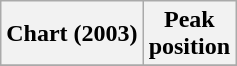<table class="wikitable plainrowheaders" style="text-align:center">
<tr>
<th scope="col">Chart (2003)</th>
<th scope="col">Peak<br>position</th>
</tr>
<tr>
</tr>
</table>
